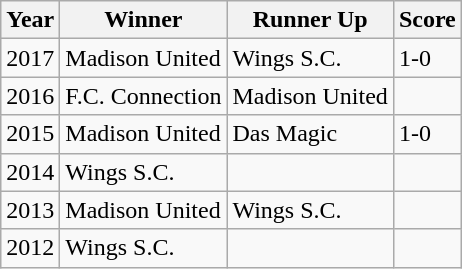<table class="wikitable">
<tr>
<th>Year</th>
<th>Winner</th>
<th>Runner Up</th>
<th>Score</th>
</tr>
<tr>
<td>2017</td>
<td>Madison United</td>
<td>Wings S.C.</td>
<td>1-0</td>
</tr>
<tr>
<td>2016</td>
<td>F.C. Connection</td>
<td>Madison United</td>
<td></td>
</tr>
<tr>
<td>2015</td>
<td>Madison United</td>
<td>Das Magic</td>
<td>1-0</td>
</tr>
<tr>
<td>2014</td>
<td>Wings S.C.</td>
<td></td>
<td></td>
</tr>
<tr>
<td>2013</td>
<td>Madison United</td>
<td>Wings S.C.</td>
<td></td>
</tr>
<tr>
<td>2012</td>
<td>Wings S.C.</td>
<td></td>
<td></td>
</tr>
</table>
